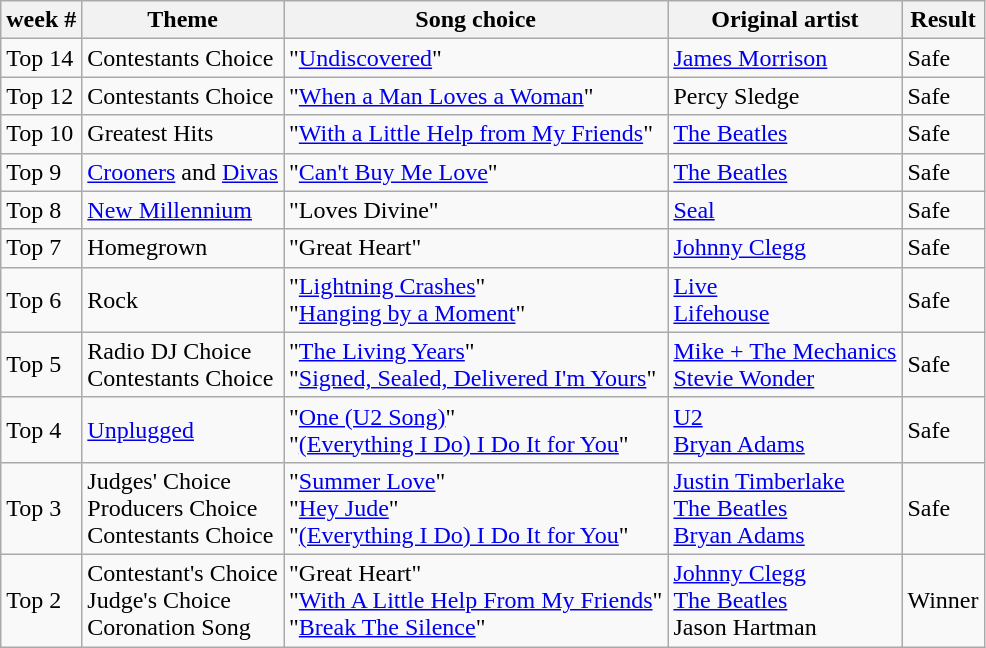<table class="wikitable">
<tr>
<th>week #</th>
<th>Theme</th>
<th>Song choice</th>
<th>Original artist</th>
<th>Result</th>
</tr>
<tr>
<td>Top 14</td>
<td>Contestants Choice</td>
<td>"<a href='#'>Undiscovered</a>"</td>
<td><a href='#'>James Morrison</a></td>
<td>Safe</td>
</tr>
<tr>
<td>Top 12</td>
<td>Contestants Choice</td>
<td>"<a href='#'>When a Man Loves a Woman</a>"</td>
<td>Percy Sledge</td>
<td>Safe</td>
</tr>
<tr>
<td>Top 10</td>
<td>Greatest Hits</td>
<td>"<a href='#'>With a Little Help from My Friends</a>"</td>
<td><a href='#'>The Beatles</a></td>
<td>Safe</td>
</tr>
<tr>
<td>Top 9</td>
<td><a href='#'>Crooners</a> and <a href='#'>Divas</a></td>
<td>"<a href='#'>Can't Buy Me Love</a>"</td>
<td><a href='#'>The Beatles</a></td>
<td>Safe</td>
</tr>
<tr>
<td>Top 8</td>
<td><a href='#'>New Millennium</a></td>
<td>"Loves Divine"</td>
<td><a href='#'>Seal</a></td>
<td>Safe</td>
</tr>
<tr>
<td>Top 7</td>
<td>Homegrown</td>
<td>"Great Heart"</td>
<td><a href='#'>Johnny Clegg</a></td>
<td>Safe</td>
</tr>
<tr>
<td>Top 6</td>
<td>Rock</td>
<td>"<a href='#'>Lightning Crashes</a>"<br>"<a href='#'>Hanging by a Moment</a>"</td>
<td><a href='#'>Live</a><br><a href='#'>Lifehouse</a></td>
<td>Safe</td>
</tr>
<tr>
<td>Top 5</td>
<td>Radio DJ Choice <br> Contestants Choice</td>
<td>"<a href='#'>The Living Years</a>"<br>"<a href='#'>Signed, Sealed, Delivered I'm Yours</a>"</td>
<td><a href='#'>Mike + The Mechanics</a><br><a href='#'>Stevie Wonder</a></td>
<td>Safe</td>
</tr>
<tr>
<td>Top 4</td>
<td><a href='#'>Unplugged</a></td>
<td>"<a href='#'>One (U2 Song)</a>"<br>"<a href='#'>(Everything I Do) I Do It for You</a>"</td>
<td><a href='#'>U2</a><br><a href='#'>Bryan Adams</a></td>
<td>Safe</td>
</tr>
<tr>
<td>Top 3</td>
<td>Judges' Choice <br> Producers Choice <br> Contestants Choice</td>
<td>"<a href='#'>Summer Love</a>"<br>"<a href='#'>Hey Jude</a>"<br>"<a href='#'>(Everything I Do) I Do It for You</a>"</td>
<td><a href='#'>Justin Timberlake</a><br><a href='#'>The Beatles</a><br><a href='#'>Bryan Adams</a></td>
<td>Safe</td>
</tr>
<tr>
<td>Top 2</td>
<td>Contestant's Choice <br> Judge's Choice <br> Coronation Song</td>
<td>"Great Heart"<br>"<a href='#'>With A Little Help From My Friends</a>"<br>"<a href='#'>Break The Silence</a>"</td>
<td><a href='#'>Johnny Clegg</a><br><a href='#'>The Beatles</a><br>Jason Hartman</td>
<td>Winner</td>
</tr>
</table>
